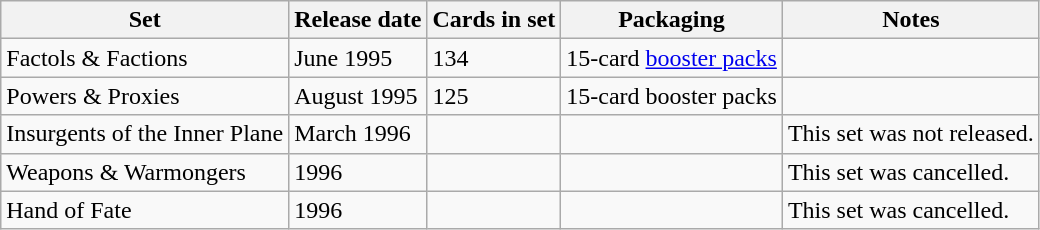<table class="wikitable">
<tr>
<th>Set</th>
<th>Release date</th>
<th>Cards in set</th>
<th>Packaging</th>
<th>Notes</th>
</tr>
<tr>
<td>Factols & Factions</td>
<td>June 1995</td>
<td>134</td>
<td>15-card <a href='#'>booster packs</a></td>
<td></td>
</tr>
<tr>
<td>Powers & Proxies</td>
<td>August 1995</td>
<td>125</td>
<td>15-card booster packs</td>
<td></td>
</tr>
<tr>
<td>Insurgents of the Inner Plane</td>
<td>March 1996</td>
<td></td>
<td></td>
<td>This set was not released.</td>
</tr>
<tr>
<td>Weapons & Warmongers</td>
<td>1996</td>
<td></td>
<td></td>
<td>This set was cancelled.</td>
</tr>
<tr>
<td>Hand of Fate</td>
<td>1996</td>
<td></td>
<td></td>
<td>This set was cancelled.</td>
</tr>
</table>
